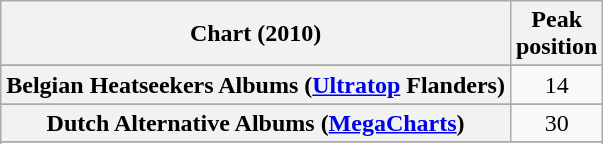<table class="wikitable plainrowheaders sortable">
<tr>
<th scope="col">Chart (2010)</th>
<th scope="col">Peak<br>position</th>
</tr>
<tr>
</tr>
<tr>
<th scope="row">Belgian Heatseekers Albums (<a href='#'>Ultratop</a> Flanders)</th>
<td align=center>14</td>
</tr>
<tr>
</tr>
<tr>
<th scope="row">Dutch Alternative Albums (<a href='#'>MegaCharts</a>)</th>
<td align=center>30</td>
</tr>
<tr>
</tr>
<tr>
</tr>
<tr>
</tr>
</table>
